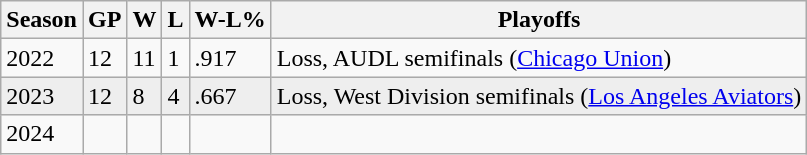<table class="wikitable">
<tr>
<th>Season</th>
<th>GP</th>
<th>W</th>
<th>L</th>
<th>W-L%</th>
<th>Playoffs</th>
</tr>
<tr>
<td>2022</td>
<td>12</td>
<td>11</td>
<td>1</td>
<td>.917</td>
<td>Loss, AUDL semifinals (<a href='#'>Chicago Union</a>)</td>
</tr>
<tr style="background:#eee;">
<td>2023</td>
<td>12</td>
<td>8</td>
<td>4</td>
<td>.667</td>
<td>Loss, West Division semifinals (<a href='#'>Los Angeles Aviators</a>)</td>
</tr>
<tr>
<td>2024</td>
<td></td>
<td></td>
<td></td>
<td></td>
<td></td>
</tr>
</table>
